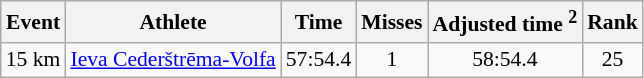<table class="wikitable" style="font-size:90%">
<tr>
<th>Event</th>
<th>Athlete</th>
<th>Time</th>
<th>Misses</th>
<th>Adjusted time <sup>2</sup></th>
<th>Rank</th>
</tr>
<tr>
<td>15 km</td>
<td><a href='#'>Ieva Cederštrēma-Volfa</a></td>
<td align="center">57:54.4</td>
<td align="center">1</td>
<td align="center">58:54.4</td>
<td align="center">25</td>
</tr>
</table>
